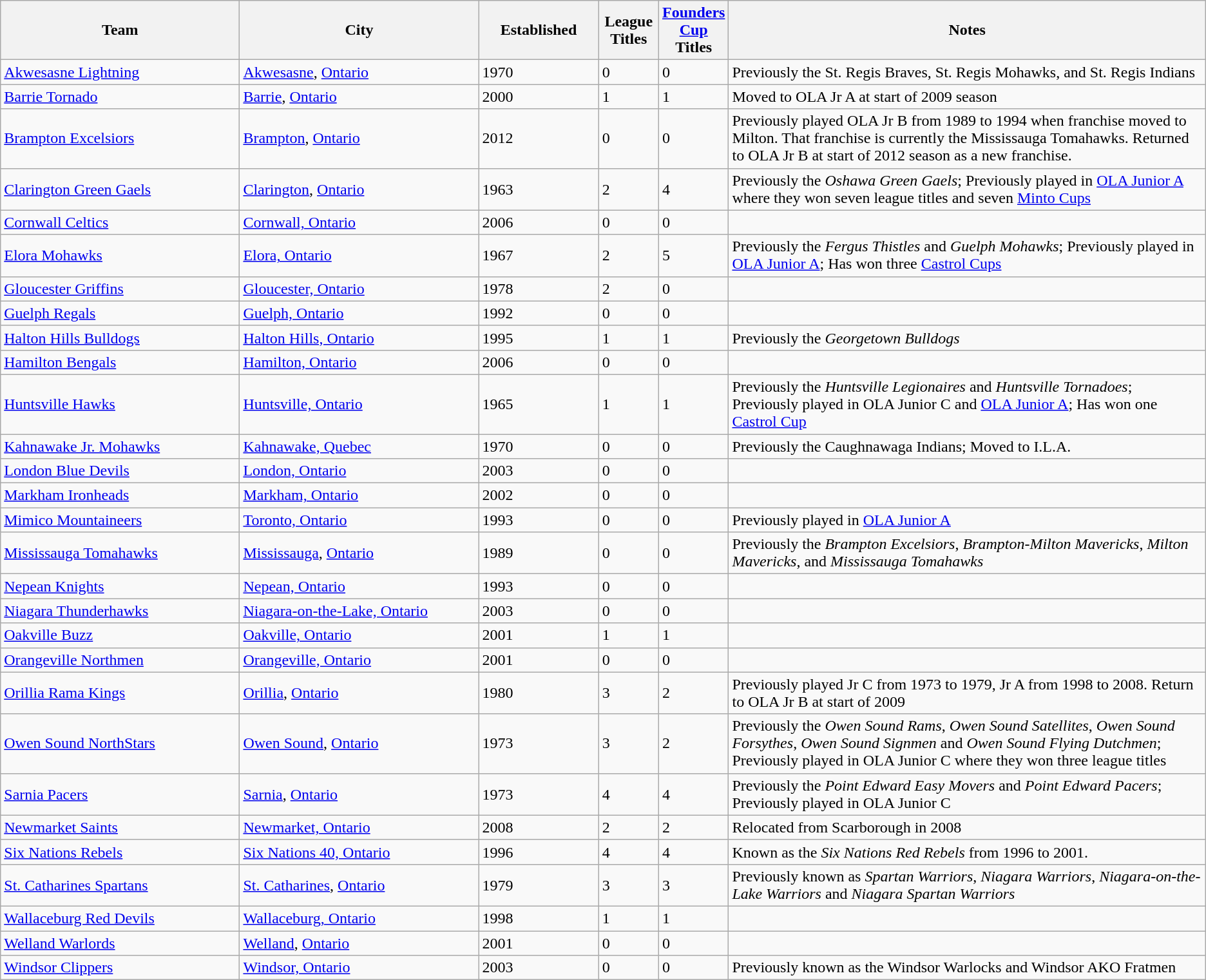<table class="wikitable sortable">
<tr>
<th bgcolor="#DDDDFF" width="20%">Team</th>
<th bgcolor="#DDDDFF" width="20%">City</th>
<th bgcolor="#DDDDFF" width="10%">Established</th>
<th bgcolor="#DDDDFF" width="5%">League Titles</th>
<th bgcolor="#DDDDFF" width="5%"><a href='#'>Founders Cup</a> Titles</th>
<th bgcolor="#DDDDFF" width="40%" class="unsortable">Notes</th>
</tr>
<tr>
<td><a href='#'>Akwesasne Lightning</a></td>
<td><a href='#'>Akwesasne</a>, <a href='#'>Ontario</a></td>
<td>1970</td>
<td>0</td>
<td>0</td>
<td>Previously the St. Regis Braves, St. Regis Mohawks, and St. Regis Indians</td>
</tr>
<tr>
<td><a href='#'>Barrie Tornado</a></td>
<td><a href='#'>Barrie</a>, <a href='#'>Ontario</a></td>
<td>2000</td>
<td>1</td>
<td>1</td>
<td>Moved to OLA Jr A at start of 2009 season</td>
</tr>
<tr>
<td><a href='#'>Brampton Excelsiors</a></td>
<td><a href='#'>Brampton</a>, <a href='#'>Ontario</a></td>
<td>2012</td>
<td>0</td>
<td>0</td>
<td>Previously played OLA Jr B from 1989 to 1994 when franchise moved to Milton. That franchise is currently the Mississauga Tomahawks. Returned to OLA Jr B at start of 2012 season as a new franchise.</td>
</tr>
<tr>
<td><a href='#'>Clarington Green Gaels</a></td>
<td><a href='#'>Clarington</a>, <a href='#'>Ontario</a></td>
<td>1963</td>
<td>2</td>
<td>4</td>
<td>Previously the <em>Oshawa Green Gaels</em>; Previously played in <a href='#'>OLA Junior A</a> where they won seven league titles and seven <a href='#'>Minto Cups</a></td>
</tr>
<tr>
<td><a href='#'>Cornwall Celtics</a></td>
<td><a href='#'>Cornwall, Ontario</a></td>
<td>2006</td>
<td>0</td>
<td>0</td>
<td></td>
</tr>
<tr>
<td><a href='#'>Elora Mohawks</a></td>
<td><a href='#'>Elora, Ontario</a></td>
<td>1967</td>
<td>2</td>
<td>5</td>
<td>Previously the <em>Fergus Thistles</em> and <em>Guelph Mohawks</em>; Previously played in <a href='#'>OLA Junior A</a>; Has won three <a href='#'>Castrol Cups</a></td>
</tr>
<tr>
<td><a href='#'>Gloucester Griffins</a></td>
<td><a href='#'>Gloucester, Ontario</a></td>
<td>1978</td>
<td>2</td>
<td>0</td>
<td></td>
</tr>
<tr>
<td><a href='#'>Guelph Regals</a></td>
<td><a href='#'>Guelph, Ontario</a></td>
<td>1992</td>
<td>0</td>
<td>0</td>
<td></td>
</tr>
<tr>
<td><a href='#'>Halton Hills Bulldogs</a></td>
<td><a href='#'>Halton Hills, Ontario</a></td>
<td>1995</td>
<td>1</td>
<td>1</td>
<td>Previously the <em>Georgetown Bulldogs</em></td>
</tr>
<tr>
<td><a href='#'>Hamilton Bengals</a></td>
<td><a href='#'>Hamilton, Ontario</a></td>
<td>2006</td>
<td>0</td>
<td>0</td>
<td></td>
</tr>
<tr>
<td><a href='#'>Huntsville Hawks</a></td>
<td><a href='#'>Huntsville, Ontario</a></td>
<td>1965</td>
<td>1</td>
<td>1</td>
<td>Previously the <em>Huntsville Legionaires</em> and <em>Huntsville Tornadoes</em>; Previously played in OLA Junior C and <a href='#'>OLA Junior A</a>; Has won one <a href='#'>Castrol Cup</a></td>
</tr>
<tr>
<td><a href='#'>Kahnawake Jr. Mohawks</a></td>
<td><a href='#'>Kahnawake, Quebec</a></td>
<td>1970</td>
<td>0</td>
<td>0</td>
<td>Previously the Caughnawaga Indians; Moved to I.L.A.</td>
</tr>
<tr>
<td><a href='#'>London Blue Devils</a></td>
<td><a href='#'>London, Ontario</a></td>
<td>2003</td>
<td>0</td>
<td>0</td>
<td></td>
</tr>
<tr>
<td><a href='#'>Markham Ironheads</a></td>
<td><a href='#'>Markham, Ontario</a></td>
<td>2002</td>
<td>0</td>
<td>0</td>
<td></td>
</tr>
<tr>
<td><a href='#'>Mimico Mountaineers</a></td>
<td><a href='#'>Toronto, Ontario</a></td>
<td>1993</td>
<td>0</td>
<td>0</td>
<td>Previously played in <a href='#'>OLA Junior A</a></td>
</tr>
<tr>
<td><a href='#'>Mississauga Tomahawks</a></td>
<td><a href='#'>Mississauga</a>, <a href='#'>Ontario</a></td>
<td>1989</td>
<td>0</td>
<td>0</td>
<td>Previously the <em>Brampton Excelsiors</em>, <em>Brampton-Milton Mavericks</em>, <em>Milton Mavericks</em>, and <em>Mississauga Tomahawks</em></td>
</tr>
<tr>
<td><a href='#'>Nepean Knights</a></td>
<td><a href='#'>Nepean, Ontario</a></td>
<td>1993</td>
<td>0</td>
<td>0</td>
<td></td>
</tr>
<tr>
<td><a href='#'>Niagara Thunderhawks</a></td>
<td><a href='#'>Niagara-on-the-Lake, Ontario</a></td>
<td>2003</td>
<td>0</td>
<td>0</td>
<td></td>
</tr>
<tr>
<td><a href='#'>Oakville Buzz</a></td>
<td><a href='#'>Oakville, Ontario</a></td>
<td>2001</td>
<td>1</td>
<td>1</td>
<td></td>
</tr>
<tr>
<td><a href='#'>Orangeville Northmen</a></td>
<td><a href='#'>Orangeville, Ontario</a></td>
<td>2001</td>
<td>0</td>
<td>0</td>
<td></td>
</tr>
<tr>
<td><a href='#'>Orillia Rama Kings</a></td>
<td><a href='#'>Orillia</a>, <a href='#'>Ontario</a></td>
<td>1980</td>
<td>3</td>
<td>2</td>
<td>Previously played Jr C from 1973 to 1979, Jr A from 1998 to 2008. Return to OLA Jr B at start of 2009</td>
</tr>
<tr>
<td><a href='#'>Owen Sound NorthStars</a></td>
<td><a href='#'>Owen Sound</a>, <a href='#'>Ontario</a></td>
<td>1973</td>
<td>3</td>
<td>2</td>
<td>Previously the <em>Owen Sound Rams</em>, <em>Owen Sound Satellites</em>, <em>Owen Sound Forsythes</em>, <em>Owen Sound Signmen</em> and <em>Owen Sound Flying Dutchmen</em>; Previously played in OLA Junior C where they won three league titles</td>
</tr>
<tr>
<td><a href='#'>Sarnia Pacers</a></td>
<td><a href='#'>Sarnia</a>, <a href='#'>Ontario</a></td>
<td>1973</td>
<td>4</td>
<td>4</td>
<td>Previously the <em>Point Edward Easy Movers</em> and <em>Point Edward Pacers</em>; Previously played in OLA Junior C</td>
</tr>
<tr>
<td><a href='#'>Newmarket Saints</a></td>
<td><a href='#'>Newmarket, Ontario</a></td>
<td>2008</td>
<td>2</td>
<td>2</td>
<td>Relocated from Scarborough in 2008</td>
</tr>
<tr>
<td><a href='#'>Six Nations Rebels</a></td>
<td><a href='#'>Six Nations 40, Ontario</a></td>
<td>1996</td>
<td>4</td>
<td>4</td>
<td>Known as the <em>Six Nations Red Rebels</em> from 1996 to 2001.</td>
</tr>
<tr>
<td><a href='#'>St. Catharines Spartans</a></td>
<td><a href='#'>St. Catharines</a>, <a href='#'>Ontario</a></td>
<td>1979</td>
<td>3</td>
<td>3</td>
<td>Previously known as <em>Spartan Warriors</em>, <em>Niagara Warriors</em>, <em>Niagara-on-the-Lake Warriors</em> and <em>Niagara Spartan Warriors</em></td>
</tr>
<tr>
<td><a href='#'>Wallaceburg Red Devils</a></td>
<td><a href='#'>Wallaceburg, Ontario</a></td>
<td>1998</td>
<td>1</td>
<td>1</td>
<td></td>
</tr>
<tr>
<td><a href='#'>Welland Warlords</a></td>
<td><a href='#'>Welland</a>, <a href='#'>Ontario</a></td>
<td>2001</td>
<td>0</td>
<td>0</td>
<td></td>
</tr>
<tr>
<td><a href='#'>Windsor Clippers</a></td>
<td><a href='#'>Windsor, Ontario</a></td>
<td>2003</td>
<td>0</td>
<td>0</td>
<td>Previously known as the Windsor Warlocks and Windsor AKO Fratmen</td>
</tr>
</table>
